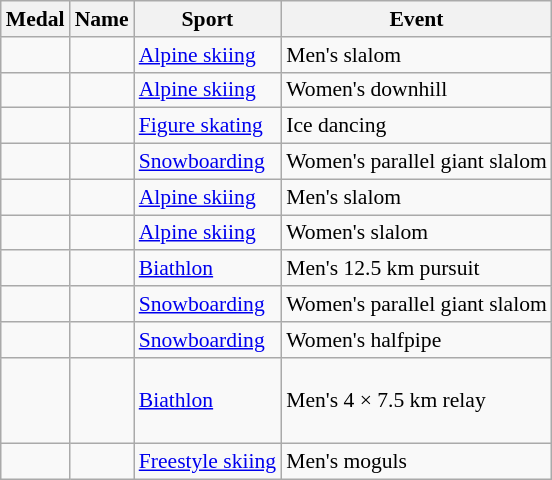<table class="wikitable sortable" style="font-size:90%">
<tr>
<th>Medal</th>
<th>Name</th>
<th>Sport</th>
<th>Event</th>
</tr>
<tr>
<td></td>
<td></td>
<td><a href='#'>Alpine skiing</a></td>
<td>Men's slalom</td>
</tr>
<tr>
<td></td>
<td></td>
<td><a href='#'>Alpine skiing</a></td>
<td>Women's downhill</td>
</tr>
<tr>
<td></td>
<td> <br> </td>
<td><a href='#'>Figure skating</a></td>
<td>Ice dancing</td>
</tr>
<tr>
<td></td>
<td></td>
<td><a href='#'>Snowboarding</a></td>
<td>Women's parallel giant slalom</td>
</tr>
<tr>
<td></td>
<td></td>
<td><a href='#'>Alpine skiing</a></td>
<td>Men's slalom</td>
</tr>
<tr>
<td></td>
<td></td>
<td><a href='#'>Alpine skiing</a></td>
<td>Women's slalom</td>
</tr>
<tr>
<td></td>
<td></td>
<td><a href='#'>Biathlon</a></td>
<td>Men's 12.5 km pursuit</td>
</tr>
<tr>
<td></td>
<td></td>
<td><a href='#'>Snowboarding</a></td>
<td>Women's parallel giant slalom</td>
</tr>
<tr>
<td></td>
<td></td>
<td><a href='#'>Snowboarding</a></td>
<td>Women's halfpipe</td>
</tr>
<tr>
<td></td>
<td> <br>  <br>  <br> </td>
<td><a href='#'>Biathlon</a></td>
<td>Men's 4 × 7.5 km relay</td>
</tr>
<tr>
<td></td>
<td></td>
<td><a href='#'>Freestyle skiing</a></td>
<td>Men's moguls</td>
</tr>
</table>
